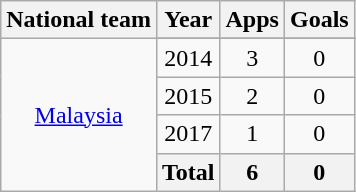<table class="wikitable" style="text-align: center;">
<tr>
<th>National team</th>
<th>Year</th>
<th>Apps</th>
<th>Goals</th>
</tr>
<tr>
<td rowspan="5"><a href='#'>Malaysia</a></td>
</tr>
<tr>
<td>2014</td>
<td>3</td>
<td>0</td>
</tr>
<tr>
<td>2015</td>
<td>2</td>
<td>0</td>
</tr>
<tr>
<td>2017</td>
<td>1</td>
<td>0</td>
</tr>
<tr>
<th>Total</th>
<th>6</th>
<th>0</th>
</tr>
</table>
